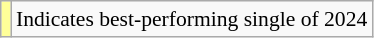<table class="wikitable" style="font-size:90%;">
<tr>
<td style="background-color:#FFFF99"></td>
<td>Indicates best-performing single of 2024</td>
</tr>
</table>
